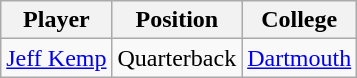<table class="wikitable">
<tr>
<th>Player</th>
<th>Position</th>
<th>College</th>
</tr>
<tr>
<td><a href='#'>Jeff Kemp</a></td>
<td>Quarterback</td>
<td><a href='#'>Dartmouth</a></td>
</tr>
</table>
